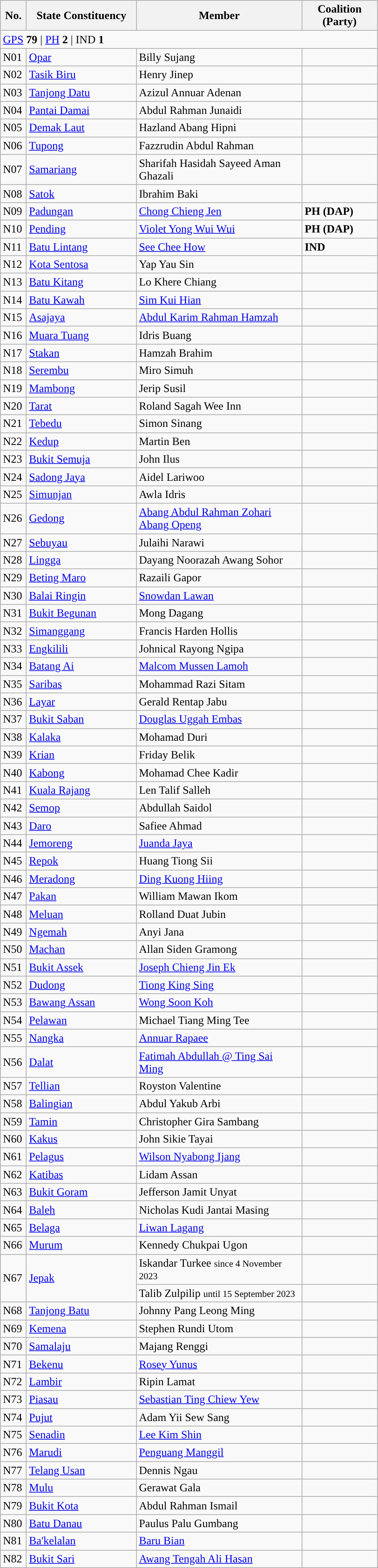<table class="wikitable sortable">
<tr>
<th style="width:30px;">No.</th>
<th style="width:150px;">State Constituency</th>
<th style="width:230px;">Member</th>
<th style="width:100px;">Coalition (Party)</th>
</tr>
<tr>
<td colspan="4"><a href='#'>GPS</a> <strong>79</strong> | <a href='#'>PH</a> <strong>2</strong> | IND <strong>1</strong></td>
</tr>
<tr>
<td>N01</td>
<td><a href='#'>Opar</a></td>
<td>Billy Sujang</td>
<td></td>
</tr>
<tr>
<td>N02</td>
<td><a href='#'>Tasik Biru</a></td>
<td>Henry Jinep</td>
<td></td>
</tr>
<tr>
<td>N03</td>
<td><a href='#'>Tanjong Datu</a></td>
<td>Azizul Annuar Adenan</td>
<td></td>
</tr>
<tr>
<td>N04</td>
<td><a href='#'>Pantai Damai</a></td>
<td>Abdul Rahman Junaidi</td>
<td></td>
</tr>
<tr>
<td>N05</td>
<td><a href='#'>Demak Laut</a></td>
<td>Hazland Abang Hipni</td>
<td></td>
</tr>
<tr>
<td>N06</td>
<td><a href='#'>Tupong</a></td>
<td>Fazzrudin Abdul Rahman</td>
<td></td>
</tr>
<tr>
<td>N07</td>
<td><a href='#'>Samariang</a></td>
<td>Sharifah Hasidah Sayeed Aman Ghazali</td>
<td></td>
</tr>
<tr>
<td>N08</td>
<td><a href='#'>Satok</a></td>
<td>Ibrahim Baki</td>
<td></td>
</tr>
<tr>
<td>N09</td>
<td><a href='#'>Padungan</a></td>
<td><a href='#'>Chong Chieng Jen</a></td>
<td><strong>PH</strong> <strong>(DAP)</strong></td>
</tr>
<tr>
<td>N10</td>
<td><a href='#'>Pending</a></td>
<td><a href='#'>Violet Yong Wui Wui</a></td>
<td><strong>PH</strong> <strong>(DAP)</strong></td>
</tr>
<tr>
<td>N11</td>
<td><a href='#'>Batu Lintang</a></td>
<td><a href='#'>See Chee How</a></td>
<td><strong>IND</strong></td>
</tr>
<tr>
<td>N12</td>
<td><a href='#'>Kota Sentosa</a></td>
<td>Yap Yau Sin</td>
<td></td>
</tr>
<tr>
<td>N13</td>
<td><a href='#'>Batu Kitang</a></td>
<td>Lo Khere Chiang</td>
<td></td>
</tr>
<tr>
<td>N14</td>
<td><a href='#'>Batu Kawah</a></td>
<td><a href='#'>Sim Kui Hian</a></td>
<td></td>
</tr>
<tr>
<td>N15</td>
<td><a href='#'>Asajaya</a></td>
<td><a href='#'>Abdul Karim Rahman Hamzah</a></td>
<td></td>
</tr>
<tr>
<td>N16</td>
<td><a href='#'>Muara Tuang</a></td>
<td>Idris Buang</td>
<td></td>
</tr>
<tr>
<td>N17</td>
<td><a href='#'>Stakan</a></td>
<td>Hamzah Brahim</td>
<td></td>
</tr>
<tr>
<td>N18</td>
<td><a href='#'>Serembu</a></td>
<td>Miro Simuh</td>
<td></td>
</tr>
<tr>
<td>N19</td>
<td><a href='#'>Mambong</a></td>
<td>Jerip Susil</td>
<td></td>
</tr>
<tr>
<td>N20</td>
<td><a href='#'>Tarat</a></td>
<td>Roland Sagah Wee Inn</td>
<td></td>
</tr>
<tr>
<td>N21</td>
<td><a href='#'>Tebedu</a></td>
<td>Simon Sinang</td>
<td></td>
</tr>
<tr>
<td>N22</td>
<td><a href='#'>Kedup</a></td>
<td>Martin Ben</td>
<td></td>
</tr>
<tr>
<td>N23</td>
<td><a href='#'>Bukit Semuja</a></td>
<td>John Ilus</td>
<td></td>
</tr>
<tr>
<td>N24</td>
<td><a href='#'>Sadong Jaya</a></td>
<td>Aidel Lariwoo</td>
<td></td>
</tr>
<tr>
<td>N25</td>
<td><a href='#'>Simunjan</a></td>
<td>Awla Idris</td>
<td></td>
</tr>
<tr>
<td>N26</td>
<td><a href='#'>Gedong</a></td>
<td><a href='#'>Abang Abdul Rahman Zohari Abang Openg</a></td>
<td></td>
</tr>
<tr>
<td>N27</td>
<td><a href='#'>Sebuyau</a></td>
<td>Julaihi Narawi</td>
<td></td>
</tr>
<tr>
<td>N28</td>
<td><a href='#'>Lingga</a></td>
<td>Dayang Noorazah Awang Sohor</td>
<td></td>
</tr>
<tr>
<td>N29</td>
<td><a href='#'>Beting Maro</a></td>
<td>Razaili Gapor</td>
<td></td>
</tr>
<tr>
<td>N30</td>
<td><a href='#'>Balai Ringin</a></td>
<td><a href='#'>Snowdan Lawan</a></td>
<td></td>
</tr>
<tr>
<td>N31</td>
<td><a href='#'>Bukit Begunan</a></td>
<td>Mong Dagang</td>
<td></td>
</tr>
<tr>
<td>N32</td>
<td><a href='#'>Simanggang</a></td>
<td>Francis Harden Hollis</td>
<td></td>
</tr>
<tr>
<td>N33</td>
<td><a href='#'>Engkilili</a></td>
<td>Johnical Rayong Ngipa</td>
<td></td>
</tr>
<tr>
<td>N34</td>
<td><a href='#'>Batang Ai</a></td>
<td><a href='#'>Malcom Mussen Lamoh</a></td>
<td></td>
</tr>
<tr>
<td>N35</td>
<td><a href='#'>Saribas</a></td>
<td>Mohammad Razi Sitam</td>
<td></td>
</tr>
<tr>
<td>N36</td>
<td><a href='#'>Layar</a></td>
<td>Gerald Rentap Jabu</td>
<td></td>
</tr>
<tr>
<td>N37</td>
<td><a href='#'>Bukit Saban</a></td>
<td><a href='#'>Douglas Uggah Embas</a></td>
<td></td>
</tr>
<tr>
<td>N38</td>
<td><a href='#'>Kalaka</a></td>
<td>Mohamad Duri</td>
<td></td>
</tr>
<tr>
<td>N39</td>
<td><a href='#'>Krian</a></td>
<td>Friday Belik</td>
<td></td>
</tr>
<tr>
<td>N40</td>
<td><a href='#'>Kabong</a></td>
<td>Mohamad Chee Kadir</td>
<td></td>
</tr>
<tr>
<td>N41</td>
<td><a href='#'>Kuala Rajang</a></td>
<td>Len Talif Salleh</td>
<td></td>
</tr>
<tr>
<td>N42</td>
<td><a href='#'>Semop</a></td>
<td>Abdullah Saidol</td>
<td></td>
</tr>
<tr>
<td>N43</td>
<td><a href='#'>Daro</a></td>
<td>Safiee Ahmad</td>
<td></td>
</tr>
<tr>
<td>N44</td>
<td><a href='#'>Jemoreng</a></td>
<td><a href='#'>Juanda Jaya</a></td>
<td></td>
</tr>
<tr>
<td>N45</td>
<td><a href='#'>Repok</a></td>
<td>Huang Tiong Sii</td>
<td></td>
</tr>
<tr>
<td>N46</td>
<td><a href='#'>Meradong</a></td>
<td><a href='#'>Ding Kuong Hiing</a></td>
<td></td>
</tr>
<tr>
<td>N47</td>
<td><a href='#'>Pakan</a></td>
<td>William Mawan Ikom</td>
<td></td>
</tr>
<tr>
<td>N48</td>
<td><a href='#'>Meluan</a></td>
<td>Rolland Duat Jubin</td>
<td></td>
</tr>
<tr>
<td>N49</td>
<td><a href='#'>Ngemah</a></td>
<td>Anyi Jana</td>
<td></td>
</tr>
<tr>
<td>N50</td>
<td><a href='#'>Machan</a></td>
<td>Allan Siden Gramong</td>
<td></td>
</tr>
<tr>
<td>N51</td>
<td><a href='#'>Bukit Assek</a></td>
<td><a href='#'>Joseph Chieng Jin Ek</a></td>
<td></td>
</tr>
<tr>
<td>N52</td>
<td><a href='#'>Dudong</a></td>
<td><a href='#'>Tiong King Sing</a></td>
<td></td>
</tr>
<tr>
<td>N53</td>
<td><a href='#'>Bawang Assan</a></td>
<td><a href='#'>Wong Soon Koh</a></td>
<td></td>
</tr>
<tr>
<td>N54</td>
<td><a href='#'>Pelawan</a></td>
<td>Michael Tiang Ming Tee</td>
<td></td>
</tr>
<tr>
<td>N55</td>
<td><a href='#'>Nangka</a></td>
<td><a href='#'>Annuar Rapaee</a></td>
<td></td>
</tr>
<tr>
<td>N56</td>
<td><a href='#'>Dalat</a></td>
<td><a href='#'>Fatimah Abdullah @ Ting Sai Ming</a></td>
<td></td>
</tr>
<tr>
<td>N57</td>
<td><a href='#'>Tellian</a></td>
<td>Royston Valentine</td>
<td></td>
</tr>
<tr>
<td>N58</td>
<td><a href='#'>Balingian</a></td>
<td>Abdul Yakub Arbi</td>
<td></td>
</tr>
<tr>
<td>N59</td>
<td><a href='#'>Tamin</a></td>
<td>Christopher Gira Sambang</td>
<td></td>
</tr>
<tr>
<td>N60</td>
<td><a href='#'>Kakus</a></td>
<td>John Sikie Tayai</td>
<td></td>
</tr>
<tr>
<td>N61</td>
<td><a href='#'>Pelagus</a></td>
<td><a href='#'>Wilson Nyabong Ijang</a></td>
<td></td>
</tr>
<tr>
<td>N62</td>
<td><a href='#'>Katibas</a></td>
<td>Lidam Assan</td>
<td></td>
</tr>
<tr>
<td>N63</td>
<td><a href='#'>Bukit Goram</a></td>
<td>Jefferson Jamit Unyat</td>
<td></td>
</tr>
<tr>
<td>N64</td>
<td><a href='#'>Baleh</a></td>
<td>Nicholas Kudi Jantai Masing</td>
<td></td>
</tr>
<tr>
<td>N65</td>
<td><a href='#'>Belaga</a></td>
<td><a href='#'>Liwan Lagang</a></td>
<td></td>
</tr>
<tr>
<td>N66</td>
<td><a href='#'>Murum</a></td>
<td>Kennedy Chukpai Ugon</td>
<td></td>
</tr>
<tr>
<td rowspan=2>N67</td>
<td rowspan=2><a href='#'>Jepak</a></td>
<td>Iskandar Turkee <small>since 4 November 2023</small></td>
<td></td>
</tr>
<tr>
<td>Talib Zulpilip <small>until 15 September 2023</small></td>
<td></td>
</tr>
<tr>
<td>N68</td>
<td><a href='#'>Tanjong Batu</a></td>
<td>Johnny Pang Leong Ming</td>
<td></td>
</tr>
<tr>
<td>N69</td>
<td><a href='#'>Kemena</a></td>
<td>Stephen Rundi Utom</td>
<td></td>
</tr>
<tr>
<td>N70</td>
<td><a href='#'>Samalaju</a></td>
<td>Majang Renggi</td>
<td></td>
</tr>
<tr>
<td>N71</td>
<td><a href='#'>Bekenu</a></td>
<td><a href='#'>Rosey Yunus</a></td>
<td></td>
</tr>
<tr>
<td>N72</td>
<td><a href='#'>Lambir</a></td>
<td>Ripin Lamat</td>
<td></td>
</tr>
<tr>
<td>N73</td>
<td><a href='#'>Piasau</a></td>
<td><a href='#'>Sebastian Ting Chiew Yew</a></td>
<td></td>
</tr>
<tr>
<td>N74</td>
<td><a href='#'>Pujut</a></td>
<td>Adam Yii Sew Sang</td>
<td></td>
</tr>
<tr>
<td>N75</td>
<td><a href='#'>Senadin</a></td>
<td><a href='#'>Lee Kim Shin</a></td>
<td></td>
</tr>
<tr>
<td>N76</td>
<td><a href='#'>Marudi</a></td>
<td><a href='#'>Penguang Manggil</a></td>
<td></td>
</tr>
<tr>
<td>N77</td>
<td><a href='#'>Telang Usan</a></td>
<td>Dennis Ngau</td>
<td></td>
</tr>
<tr>
<td>N78</td>
<td><a href='#'>Mulu</a></td>
<td>Gerawat Gala</td>
<td></td>
</tr>
<tr>
<td>N79</td>
<td><a href='#'>Bukit Kota</a></td>
<td>Abdul Rahman Ismail</td>
<td></td>
</tr>
<tr>
<td>N80</td>
<td><a href='#'>Batu Danau</a></td>
<td>Paulus Palu Gumbang</td>
<td></td>
</tr>
<tr>
<td>N81</td>
<td><a href='#'>Ba'kelalan</a></td>
<td><a href='#'>Baru Bian</a></td>
<td></td>
</tr>
<tr>
<td>N82</td>
<td><a href='#'>Bukit Sari</a></td>
<td><a href='#'>Awang Tengah Ali Hasan</a></td>
<td></td>
</tr>
</table>
